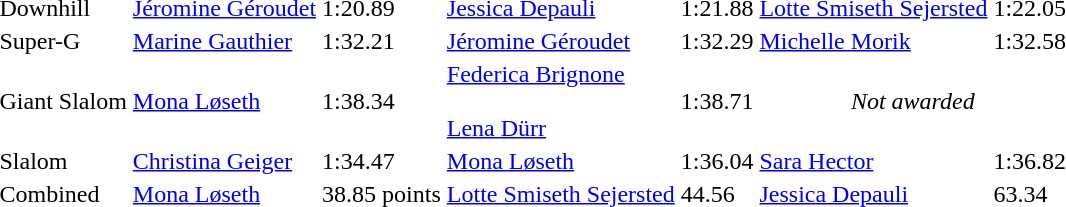<table>
<tr>
<td>Downhill</td>
<td><a href='#'>Jéromine Géroudet</a><br></td>
<td>1:20.89</td>
<td><a href='#'>Jessica Depauli</a><br></td>
<td>1:21.88</td>
<td><a href='#'>Lotte Smiseth Sejersted</a><br></td>
<td>1:22.05</td>
</tr>
<tr>
<td>Super-G</td>
<td><a href='#'>Marine Gauthier</a><br></td>
<td>1:32.21</td>
<td><a href='#'>Jéromine Géroudet</a><br></td>
<td>1:32.29</td>
<td><a href='#'>Michelle Morik</a><br></td>
<td>1:32.58</td>
</tr>
<tr>
<td>Giant Slalom</td>
<td><a href='#'>Mona Løseth</a><br></td>
<td>1:38.34</td>
<td><a href='#'>Federica Brignone</a><br><br><a href='#'>Lena Dürr</a><br></td>
<td>1:38.71</td>
<td colspan="2" align="center"><em>Not awarded</em></td>
</tr>
<tr>
<td>Slalom</td>
<td><a href='#'>Christina Geiger</a><br></td>
<td>1:34.47</td>
<td><a href='#'>Mona Løseth</a><br></td>
<td>1:36.04</td>
<td><a href='#'>Sara Hector</a><br></td>
<td>1:36.82</td>
</tr>
<tr>
<td>Combined</td>
<td><a href='#'>Mona Løseth</a><br></td>
<td>38.85 points</td>
<td><a href='#'>Lotte Smiseth Sejersted</a><br></td>
<td>44.56</td>
<td><a href='#'>Jessica Depauli</a><br></td>
<td>63.34</td>
</tr>
</table>
